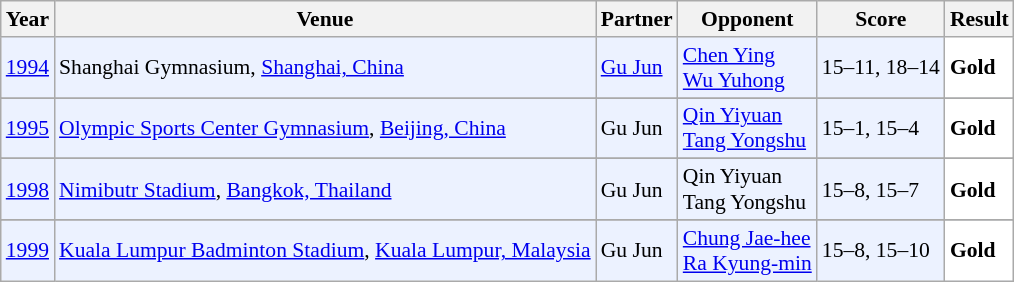<table class="sortable wikitable" style="font-size: 90%;">
<tr>
<th>Year</th>
<th>Venue</th>
<th>Partner</th>
<th>Opponent</th>
<th>Score</th>
<th>Result</th>
</tr>
<tr style="background:#ECF2FF">
<td align="center"><a href='#'>1994</a></td>
<td align="left">Shanghai Gymnasium, <a href='#'>Shanghai, China</a></td>
<td align="left"> <a href='#'>Gu Jun</a></td>
<td align="left"> <a href='#'>Chen Ying</a> <br>  <a href='#'>Wu Yuhong</a></td>
<td align="left">15–11, 18–14</td>
<td style="text-align:left; background:white"> <strong>Gold</strong></td>
</tr>
<tr>
</tr>
<tr style="background:#ECF2FF">
<td align="center"><a href='#'>1995</a></td>
<td align="left"><a href='#'>Olympic Sports Center Gymnasium</a>, <a href='#'>Beijing, China</a></td>
<td align="left"> Gu Jun</td>
<td align="left"> <a href='#'>Qin Yiyuan</a> <br>  <a href='#'>Tang Yongshu</a></td>
<td align="left">15–1, 15–4</td>
<td style="text-align:left; background:white"> <strong>Gold</strong></td>
</tr>
<tr>
</tr>
<tr style="background:#ECF2FF">
<td align="center"><a href='#'>1998</a></td>
<td align="left"><a href='#'>Nimibutr Stadium</a>, <a href='#'>Bangkok, Thailand</a></td>
<td align="left"> Gu Jun</td>
<td align="left"> Qin Yiyuan <br>  Tang Yongshu</td>
<td align="left">15–8, 15–7</td>
<td style="text-align:left; background:white"> <strong>Gold</strong></td>
</tr>
<tr>
</tr>
<tr style="background:#ECF2FF">
<td align="center"><a href='#'>1999</a></td>
<td align="left"><a href='#'>Kuala Lumpur Badminton Stadium</a>, <a href='#'>Kuala Lumpur, Malaysia</a></td>
<td align="left"> Gu Jun</td>
<td align="left"> <a href='#'>Chung Jae-hee</a> <br>  <a href='#'>Ra Kyung-min</a></td>
<td align="left">15–8, 15–10</td>
<td style="text-align:left; background:white"> <strong>Gold</strong></td>
</tr>
</table>
